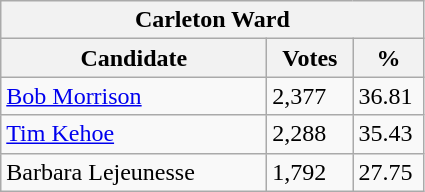<table class="wikitable">
<tr>
<th colspan="3">Carleton Ward</th>
</tr>
<tr>
<th style="width: 170px">Candidate</th>
<th style="width: 50px">Votes</th>
<th style="width: 40px">%</th>
</tr>
<tr>
<td><a href='#'>Bob Morrison</a></td>
<td>2,377</td>
<td>36.81</td>
</tr>
<tr>
<td><a href='#'>Tim Kehoe</a></td>
<td>2,288</td>
<td>35.43</td>
</tr>
<tr>
<td>Barbara Lejeunesse</td>
<td>1,792</td>
<td>27.75</td>
</tr>
</table>
